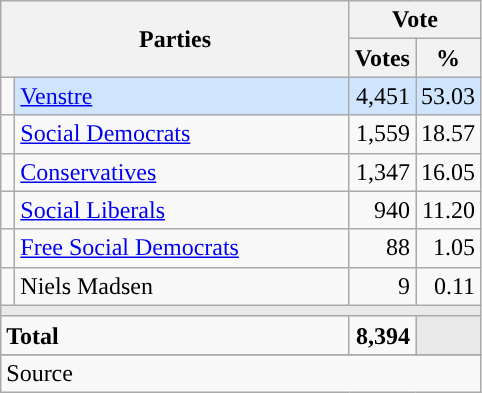<table class="wikitable" style="text-align:right;">
<tr>
<th style="text-align:centre;" rowspan="2" colspan="2" width="225">Parties</th>
<th colspan="3">Vote</th>
</tr>
<tr>
<th width="15">Votes</th>
<th width="15">%</th>
</tr>
<tr>
<td width="2" style="color:inherit;background:"></td>
<td bgcolor=#cfe5fe  align="left"><a href='#'>Venstre</a></td>
<td bgcolor=#cfe5fe>4,451</td>
<td bgcolor=#cfe5fe>53.03</td>
</tr>
<tr>
<td width="2" style="color:inherit;background:"></td>
<td align="left"><a href='#'>Social Democrats</a></td>
<td>1,559</td>
<td>18.57</td>
</tr>
<tr>
<td width="2" style="color:inherit;background:"></td>
<td align="left"><a href='#'>Conservatives</a></td>
<td>1,347</td>
<td>16.05</td>
</tr>
<tr>
<td width="2" style="color:inherit;background:"></td>
<td align="left"><a href='#'>Social Liberals</a></td>
<td>940</td>
<td>11.20</td>
</tr>
<tr>
<td width="2" style="color:inherit;background:"></td>
<td align="left"><a href='#'>Free Social Democrats</a></td>
<td>88</td>
<td>1.05</td>
</tr>
<tr>
<td width="2" style="color:inherit;background:"></td>
<td align="left">Niels Madsen</td>
<td>9</td>
<td>0.11</td>
</tr>
<tr>
<td colspan="7" bgcolor="#E9E9E9"></td>
</tr>
<tr>
<td align="left" colspan="2"><strong>Total</strong></td>
<td><strong>8,394</strong></td>
<td bgcolor="#E9E9E9" colspan="2"></td>
</tr>
<tr>
</tr>
<tr>
<td align="left" colspan="6">Source</td>
</tr>
</table>
